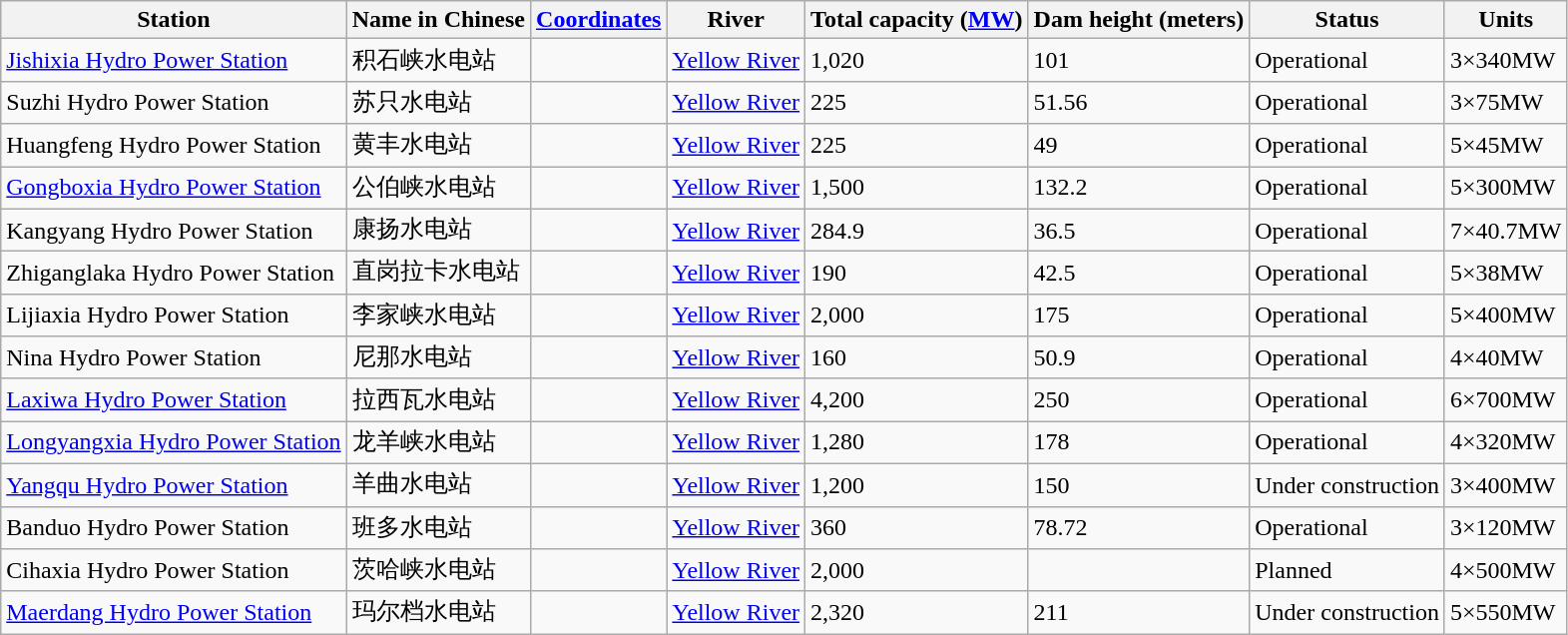<table class="wikitable sortable">
<tr>
<th>Station</th>
<th>Name in Chinese</th>
<th><a href='#'>Coordinates</a></th>
<th>River</th>
<th>Total capacity (<a href='#'>MW</a>)</th>
<th>Dam height (meters)</th>
<th>Status</th>
<th>Units</th>
</tr>
<tr>
<td><a href='#'>Jishixia Hydro Power Station</a></td>
<td>积石峡水电站</td>
<td></td>
<td><a href='#'>Yellow River</a></td>
<td>1,020</td>
<td>101</td>
<td>Operational</td>
<td>3×340MW</td>
</tr>
<tr>
<td>Suzhi Hydro Power Station</td>
<td>苏只水电站</td>
<td></td>
<td><a href='#'>Yellow River</a></td>
<td>225</td>
<td>51.56</td>
<td>Operational</td>
<td>3×75MW</td>
</tr>
<tr>
<td>Huangfeng Hydro Power Station</td>
<td>黄丰水电站</td>
<td></td>
<td><a href='#'>Yellow River</a></td>
<td>225</td>
<td>49</td>
<td>Operational</td>
<td>5×45MW</td>
</tr>
<tr>
<td><a href='#'>Gongboxia Hydro Power Station</a></td>
<td>公伯峡水电站</td>
<td></td>
<td><a href='#'>Yellow River</a></td>
<td>1,500</td>
<td>132.2</td>
<td>Operational</td>
<td>5×300MW</td>
</tr>
<tr>
<td>Kangyang Hydro Power Station</td>
<td>康扬水电站</td>
<td></td>
<td><a href='#'>Yellow River</a></td>
<td>284.9</td>
<td>36.5</td>
<td>Operational</td>
<td>7×40.7MW</td>
</tr>
<tr>
<td>Zhiganglaka Hydro Power Station</td>
<td>直岗拉卡水电站</td>
<td></td>
<td><a href='#'>Yellow River</a></td>
<td>190</td>
<td>42.5</td>
<td>Operational</td>
<td>5×38MW</td>
</tr>
<tr>
<td>Lijiaxia Hydro Power Station</td>
<td>李家峡水电站</td>
<td></td>
<td><a href='#'>Yellow River</a></td>
<td>2,000</td>
<td>175</td>
<td>Operational</td>
<td>5×400MW</td>
</tr>
<tr>
<td>Nina Hydro Power Station</td>
<td>尼那水电站</td>
<td></td>
<td><a href='#'>Yellow River</a></td>
<td>160</td>
<td>50.9</td>
<td>Operational</td>
<td>4×40MW</td>
</tr>
<tr>
<td><a href='#'>Laxiwa Hydro Power Station</a></td>
<td>拉西瓦水电站</td>
<td></td>
<td><a href='#'>Yellow River</a></td>
<td>4,200</td>
<td>250</td>
<td>Operational</td>
<td>6×700MW</td>
</tr>
<tr>
<td><a href='#'>Longyangxia Hydro Power Station</a></td>
<td>龙羊峡水电站</td>
<td></td>
<td><a href='#'>Yellow River</a></td>
<td>1,280</td>
<td>178</td>
<td>Operational</td>
<td>4×320MW</td>
</tr>
<tr>
<td><a href='#'>Yangqu Hydro Power Station</a></td>
<td>羊曲水电站</td>
<td></td>
<td><a href='#'>Yellow River</a></td>
<td>1,200</td>
<td>150</td>
<td>Under construction</td>
<td>3×400MW</td>
</tr>
<tr>
<td>Banduo Hydro Power Station</td>
<td>班多水电站</td>
<td></td>
<td><a href='#'>Yellow River</a></td>
<td>360</td>
<td>78.72</td>
<td>Operational</td>
<td>3×120MW</td>
</tr>
<tr>
<td>Cihaxia Hydro Power Station</td>
<td>茨哈峡水电站</td>
<td></td>
<td><a href='#'>Yellow River</a></td>
<td>2,000</td>
<td></td>
<td>Planned</td>
<td>4×500MW</td>
</tr>
<tr>
<td><a href='#'>Maerdang Hydro Power Station</a></td>
<td>玛尔档水电站</td>
<td></td>
<td><a href='#'>Yellow River</a></td>
<td>2,320</td>
<td>211</td>
<td>Under construction</td>
<td>5×550MW</td>
</tr>
</table>
